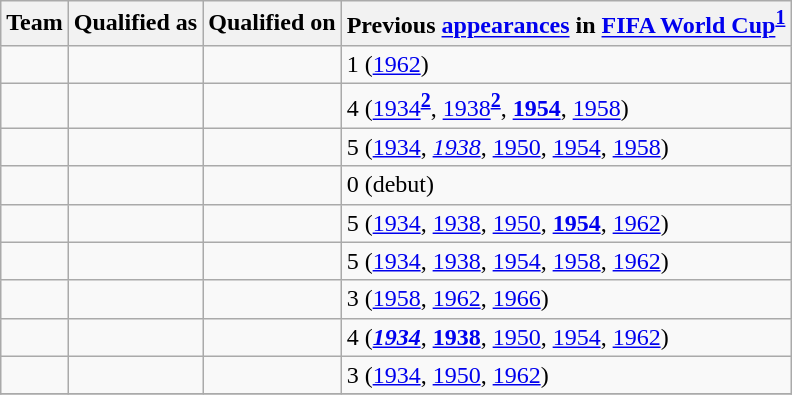<table class="wikitable sortable">
<tr>
<th>Team</th>
<th>Qualified as</th>
<th>Qualified on</th>
<th data-sort-type="number">Previous <a href='#'>appearances</a> in <a href='#'>FIFA World Cup</a><sup><a href='#'>1</a></sup></th>
</tr>
<tr>
<td></td>
<td></td>
<td></td>
<td>1 (<a href='#'>1962</a>)</td>
</tr>
<tr>
<td></td>
<td></td>
<td></td>
<td>4 (<a href='#'>1934</a><sup><strong><a href='#'>2</a></strong></sup>, <a href='#'>1938</a><sup><strong><a href='#'>2</a></strong></sup>, <strong><a href='#'>1954</a></strong>, <a href='#'>1958</a>)</td>
</tr>
<tr>
<td></td>
<td></td>
<td></td>
<td>5 (<a href='#'>1934</a>, <em><a href='#'>1938</a></em>, <a href='#'>1950</a>, <a href='#'>1954</a>, <a href='#'>1958</a>)</td>
</tr>
<tr>
<td></td>
<td></td>
<td></td>
<td>0 (debut)</td>
</tr>
<tr>
<td></td>
<td></td>
<td></td>
<td>5 (<a href='#'>1934</a>, <a href='#'>1938</a>, <a href='#'>1950</a>, <strong><a href='#'>1954</a></strong>, <a href='#'>1962</a>)</td>
</tr>
<tr>
<td></td>
<td></td>
<td></td>
<td>5 (<a href='#'>1934</a>, <a href='#'>1938</a>, <a href='#'>1954</a>, <a href='#'>1958</a>, <a href='#'>1962</a>)</td>
</tr>
<tr>
<td></td>
<td></td>
<td></td>
<td>3 (<a href='#'>1958</a>, <a href='#'>1962</a>, <a href='#'>1966</a>)</td>
</tr>
<tr>
<td></td>
<td></td>
<td></td>
<td>4 (<strong><em><a href='#'>1934</a></em></strong>, <strong><a href='#'>1938</a></strong>, <a href='#'>1950</a>, <a href='#'>1954</a>, <a href='#'>1962</a>)</td>
</tr>
<tr>
<td></td>
<td></td>
<td></td>
<td>3 (<a href='#'>1934</a>, <a href='#'>1950</a>, <a href='#'>1962</a>)</td>
</tr>
<tr>
</tr>
</table>
